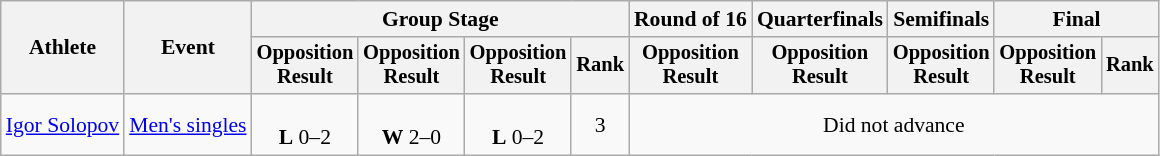<table class="wikitable" border="1" style="font-size:90%">
<tr>
<th rowspan="2">Athlete</th>
<th rowspan="2">Event</th>
<th colspan="4">Group Stage</th>
<th>Round of 16</th>
<th>Quarterfinals</th>
<th>Semifinals</th>
<th colspan=2>Final</th>
</tr>
<tr style="font-size:95%">
<th>Opposition<br>Result</th>
<th>Opposition<br>Result</th>
<th>Opposition<br>Result</th>
<th>Rank</th>
<th>Opposition<br>Result</th>
<th>Opposition<br>Result</th>
<th>Opposition<br>Result</th>
<th>Opposition<br>Result</th>
<th>Rank</th>
</tr>
<tr align=center>
<td><a href='#'>Igor Solopov</a></td>
<td><a href='#'>Men's singles</a></td>
<td align=center><br><strong>L</strong> 0–2</td>
<td align=center><br><strong>W</strong> 2–0</td>
<td align=center><br><strong>L</strong> 0–2</td>
<td>3</td>
<td colspan=5 align=center>Did not advance</td>
</tr>
</table>
